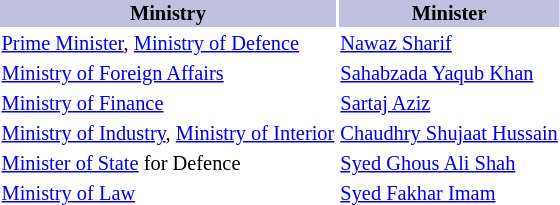<table class="toccolours" style="margin-bottom: 1em; font-size: 85%;">
<tr bgcolor="C0C0E0">
<th>Ministry</th>
<th>Minister</th>
</tr>
<tr>
<td><a href='#'>Prime Minister</a>, <a href='#'>Ministry of Defence</a></td>
<td><a href='#'>Nawaz Sharif</a></td>
</tr>
<tr>
<td><a href='#'>Ministry of Foreign Affairs</a></td>
<td><a href='#'>Sahabzada Yaqub Khan</a></td>
</tr>
<tr>
<td><a href='#'>Ministry of Finance</a></td>
<td><a href='#'>Sartaj Aziz</a></td>
</tr>
<tr>
<td><a href='#'>Ministry of Industry</a>, <a href='#'>Ministry of Interior</a></td>
<td><a href='#'>Chaudhry Shujaat Hussain</a></td>
</tr>
<tr>
<td><a href='#'>Minister of State</a> for Defence</td>
<td><a href='#'>Syed Ghous Ali Shah</a></td>
</tr>
<tr>
<td><a href='#'>Ministry of Law</a></td>
<td><a href='#'>Syed Fakhar Imam</a></td>
</tr>
</table>
